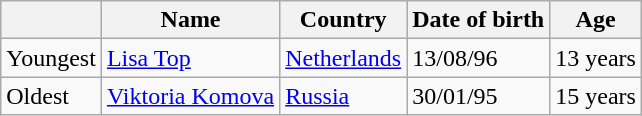<table class="wikitable">
<tr>
<th></th>
<th>Name</th>
<th>Country</th>
<th>Date of birth</th>
<th>Age</th>
</tr>
<tr>
<td>Youngest</td>
<td><a href='#'>Lisa Top</a></td>
<td>  <a href='#'>Netherlands</a></td>
<td>13/08/96</td>
<td>13 years</td>
</tr>
<tr>
<td>Oldest</td>
<td><a href='#'>Viktoria Komova</a></td>
<td> <a href='#'>Russia</a></td>
<td>30/01/95</td>
<td>15 years</td>
</tr>
</table>
